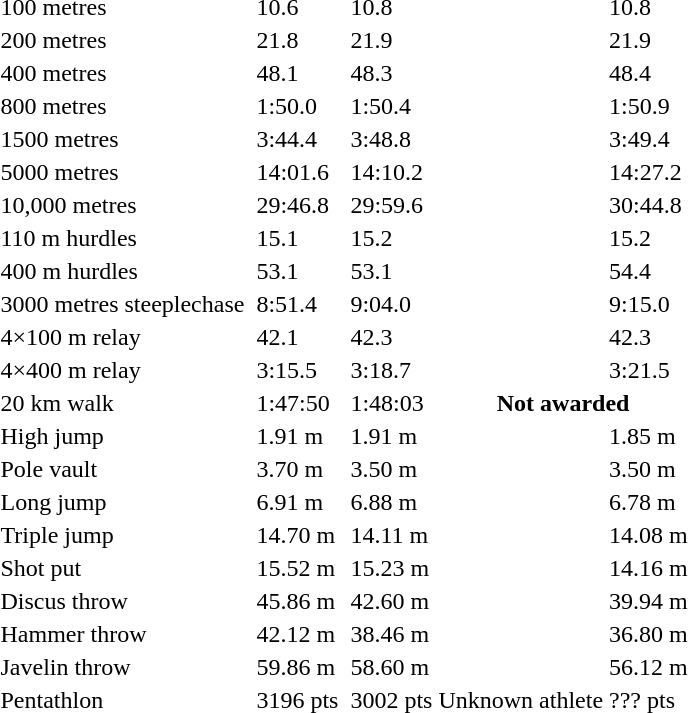<table>
<tr>
<td>100 metres</td>
<td></td>
<td>10.6</td>
<td></td>
<td>10.8</td>
<td></td>
<td>10.8</td>
</tr>
<tr>
<td>200 metres</td>
<td></td>
<td>21.8</td>
<td></td>
<td>21.9</td>
<td></td>
<td>21.9</td>
</tr>
<tr>
<td>400 metres</td>
<td></td>
<td>48.1</td>
<td></td>
<td>48.3</td>
<td></td>
<td>48.4</td>
</tr>
<tr>
<td>800 metres</td>
<td></td>
<td>1:50.0</td>
<td></td>
<td>1:50.4</td>
<td></td>
<td>1:50.9</td>
</tr>
<tr>
<td>1500 metres</td>
<td></td>
<td>3:44.4</td>
<td></td>
<td>3:48.8</td>
<td></td>
<td>3:49.4</td>
</tr>
<tr>
<td>5000 metres</td>
<td></td>
<td>14:01.6</td>
<td></td>
<td>14:10.2</td>
<td></td>
<td>14:27.2</td>
</tr>
<tr>
<td>10,000 metres</td>
<td></td>
<td>29:46.8</td>
<td></td>
<td>29:59.6</td>
<td></td>
<td>30:44.8</td>
</tr>
<tr>
<td>110 m hurdles</td>
<td></td>
<td>15.1</td>
<td></td>
<td>15.2</td>
<td></td>
<td>15.2</td>
</tr>
<tr>
<td>400 m hurdles</td>
<td></td>
<td>53.1</td>
<td></td>
<td>53.1</td>
<td></td>
<td>54.4</td>
</tr>
<tr>
<td>3000 metres steeplechase</td>
<td></td>
<td>8:51.4</td>
<td></td>
<td>9:04.0</td>
<td></td>
<td>9:15.0</td>
</tr>
<tr>
<td>4×100 m relay</td>
<td></td>
<td>42.1</td>
<td></td>
<td>42.3</td>
<td></td>
<td>42.3</td>
</tr>
<tr>
<td>4×400 m relay</td>
<td></td>
<td>3:15.5</td>
<td></td>
<td>3:18.7</td>
<td></td>
<td>3:21.5</td>
</tr>
<tr>
<td>20 km walk</td>
<td></td>
<td>1:47:50</td>
<td></td>
<td>1:48:03</td>
<th colspan=2>Not awarded</th>
</tr>
<tr>
<td>High jump</td>
<td></td>
<td>1.91 m</td>
<td></td>
<td>1.91 m</td>
<td></td>
<td>1.85 m</td>
</tr>
<tr>
<td>Pole vault</td>
<td></td>
<td>3.70 m</td>
<td></td>
<td>3.50 m</td>
<td></td>
<td>3.50 m</td>
</tr>
<tr>
<td>Long jump</td>
<td></td>
<td>6.91 m</td>
<td></td>
<td>6.88 m</td>
<td></td>
<td>6.78 m</td>
</tr>
<tr>
<td>Triple jump</td>
<td></td>
<td>14.70 m</td>
<td></td>
<td>14.11 m</td>
<td></td>
<td>14.08 m</td>
</tr>
<tr>
<td>Shot put</td>
<td></td>
<td>15.52 m</td>
<td></td>
<td>15.23 m</td>
<td></td>
<td>14.16 m</td>
</tr>
<tr>
<td>Discus throw</td>
<td></td>
<td>45.86 m</td>
<td></td>
<td>42.60 m</td>
<td></td>
<td>39.94 m</td>
</tr>
<tr>
<td>Hammer throw</td>
<td></td>
<td>42.12 m</td>
<td></td>
<td>38.46 m</td>
<td></td>
<td>36.80 m</td>
</tr>
<tr>
<td>Javelin throw</td>
<td></td>
<td>59.86 m</td>
<td></td>
<td>58.60 m</td>
<td></td>
<td>56.12 m</td>
</tr>
<tr>
<td>Pentathlon</td>
<td></td>
<td>3196 pts</td>
<td></td>
<td>3002 pts</td>
<td>Unknown athlete</td>
<td>??? pts</td>
</tr>
</table>
